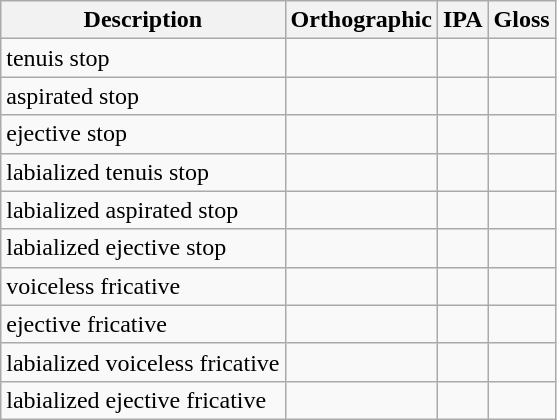<table class=wikitable>
<tr>
<th>Description</th>
<th>Orthographic</th>
<th>IPA</th>
<th>Gloss</th>
</tr>
<tr>
<td>tenuis stop</td>
<td></td>
<td></td>
<td></td>
</tr>
<tr>
<td>aspirated stop</td>
<td></td>
<td></td>
<td></td>
</tr>
<tr>
<td>ejective stop</td>
<td></td>
<td></td>
<td></td>
</tr>
<tr>
<td>labialized tenuis stop</td>
<td></td>
<td></td>
<td></td>
</tr>
<tr>
<td>labialized aspirated stop</td>
<td></td>
<td></td>
<td></td>
</tr>
<tr>
<td>labialized ejective stop</td>
<td></td>
<td></td>
<td></td>
</tr>
<tr>
<td>voiceless fricative</td>
<td></td>
<td></td>
<td></td>
</tr>
<tr>
<td>ejective fricative</td>
<td></td>
<td></td>
<td></td>
</tr>
<tr>
<td>labialized voiceless fricative</td>
<td></td>
<td></td>
<td></td>
</tr>
<tr>
<td>labialized ejective fricative</td>
<td></td>
<td></td>
<td></td>
</tr>
</table>
